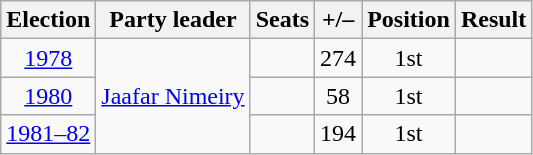<table class=wikitable style=text-align:center>
<tr>
<th>Election</th>
<th>Party leader</th>
<th>Seats</th>
<th>+/–</th>
<th>Position</th>
<th>Result</th>
</tr>
<tr>
<td><a href='#'>1978</a></td>
<td rowspan="3"><a href='#'>Jaafar Nimeiry</a></td>
<td></td>
<td> 274</td>
<td> 1st</td>
<td></td>
</tr>
<tr>
<td><a href='#'>1980</a></td>
<td></td>
<td> 58</td>
<td> 1st</td>
<td></td>
</tr>
<tr>
<td><a href='#'>1981–82</a></td>
<td></td>
<td> 194</td>
<td> 1st</td>
<td></td>
</tr>
</table>
